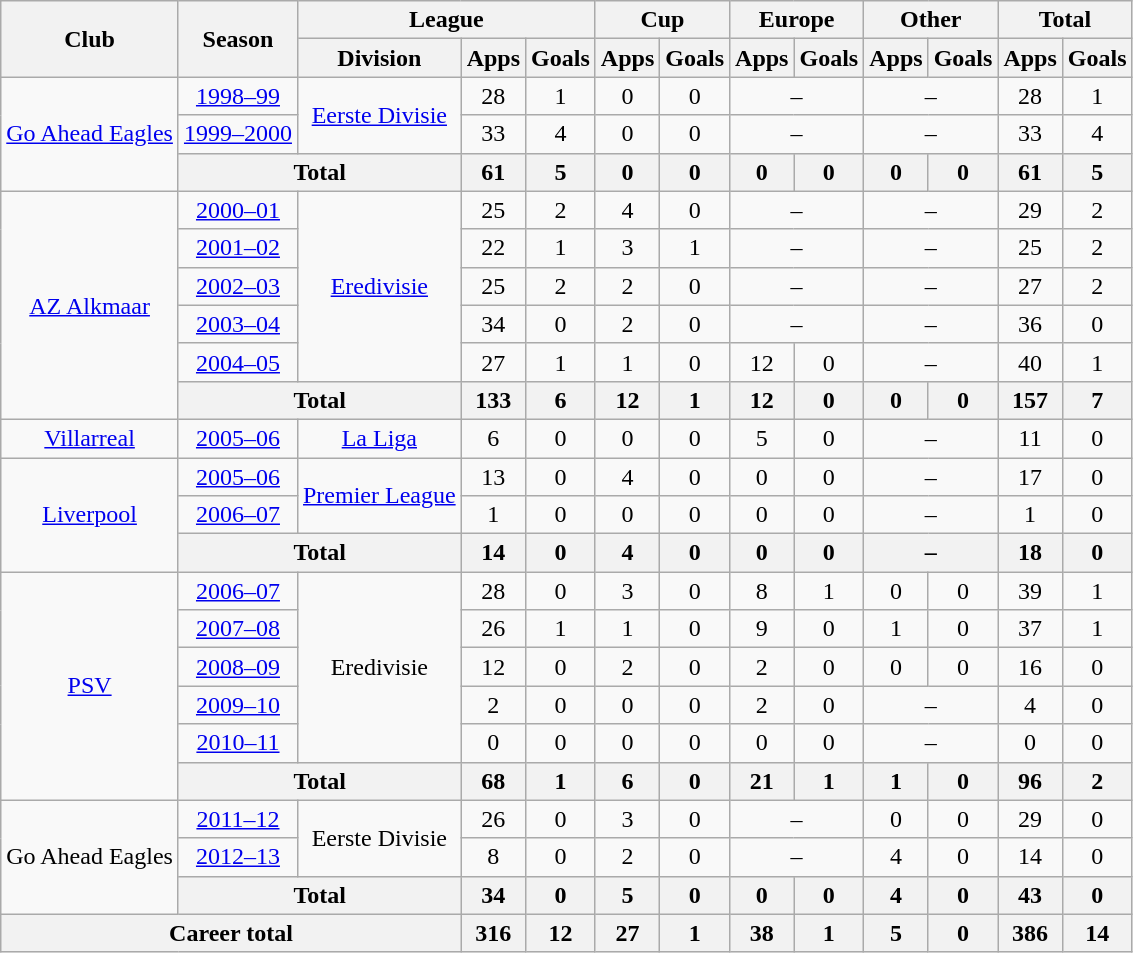<table class="wikitable" style="text-align:center">
<tr>
<th rowspan="2">Club</th>
<th rowspan="2">Season</th>
<th colspan="3">League</th>
<th colspan="2">Cup</th>
<th colspan="2">Europe</th>
<th colspan="2">Other</th>
<th colspan="2">Total</th>
</tr>
<tr>
<th>Division</th>
<th>Apps</th>
<th>Goals</th>
<th>Apps</th>
<th>Goals</th>
<th>Apps</th>
<th>Goals</th>
<th>Apps</th>
<th>Goals</th>
<th>Apps</th>
<th>Goals</th>
</tr>
<tr>
<td rowspan="3"><a href='#'>Go Ahead Eagles</a></td>
<td><a href='#'>1998–99</a></td>
<td rowspan="2"><a href='#'>Eerste Divisie</a></td>
<td>28</td>
<td>1</td>
<td>0</td>
<td>0</td>
<td colspan="2">–</td>
<td colspan="2">–</td>
<td>28</td>
<td>1</td>
</tr>
<tr>
<td><a href='#'>1999–2000</a></td>
<td>33</td>
<td>4</td>
<td>0</td>
<td>0</td>
<td colspan="2">–</td>
<td colspan="2">–</td>
<td>33</td>
<td>4</td>
</tr>
<tr>
<th colspan="2">Total</th>
<th>61</th>
<th>5</th>
<th>0</th>
<th>0</th>
<th>0</th>
<th>0</th>
<th>0</th>
<th>0</th>
<th>61</th>
<th>5</th>
</tr>
<tr>
<td rowspan="6"><a href='#'>AZ Alkmaar</a></td>
<td><a href='#'>2000–01</a></td>
<td rowspan="5"><a href='#'>Eredivisie</a></td>
<td>25</td>
<td>2</td>
<td>4</td>
<td>0</td>
<td colspan="2">–</td>
<td colspan="2">–</td>
<td>29</td>
<td>2</td>
</tr>
<tr>
<td><a href='#'>2001–02</a></td>
<td>22</td>
<td>1</td>
<td>3</td>
<td>1</td>
<td colspan="2">–</td>
<td colspan="2">–</td>
<td>25</td>
<td>2</td>
</tr>
<tr>
<td><a href='#'>2002–03</a></td>
<td>25</td>
<td>2</td>
<td>2</td>
<td>0</td>
<td colspan="2">–</td>
<td colspan="2">–</td>
<td>27</td>
<td>2</td>
</tr>
<tr>
<td><a href='#'>2003–04</a></td>
<td>34</td>
<td>0</td>
<td>2</td>
<td>0</td>
<td colspan="2">–</td>
<td colspan="2">–</td>
<td>36</td>
<td>0</td>
</tr>
<tr>
<td><a href='#'>2004–05</a></td>
<td>27</td>
<td>1</td>
<td>1</td>
<td>0</td>
<td>12</td>
<td>0</td>
<td colspan="2">–</td>
<td>40</td>
<td>1</td>
</tr>
<tr>
<th colspan="2">Total</th>
<th>133</th>
<th>6</th>
<th>12</th>
<th>1</th>
<th>12</th>
<th>0</th>
<th>0</th>
<th>0</th>
<th>157</th>
<th>7</th>
</tr>
<tr>
<td><a href='#'>Villarreal</a></td>
<td><a href='#'>2005–06</a></td>
<td><a href='#'>La Liga</a></td>
<td>6</td>
<td>0</td>
<td>0</td>
<td>0</td>
<td>5</td>
<td>0</td>
<td colspan="2">–</td>
<td>11</td>
<td>0</td>
</tr>
<tr>
<td rowspan="3"><a href='#'>Liverpool</a></td>
<td><a href='#'>2005–06</a></td>
<td rowspan="2"><a href='#'>Premier League</a></td>
<td>13</td>
<td>0</td>
<td>4</td>
<td>0</td>
<td>0</td>
<td>0</td>
<td colspan="2">–</td>
<td>17</td>
<td>0</td>
</tr>
<tr>
<td><a href='#'>2006–07</a></td>
<td>1</td>
<td>0</td>
<td>0</td>
<td>0</td>
<td>0</td>
<td>0</td>
<td colspan="2">–</td>
<td>1</td>
<td>0</td>
</tr>
<tr>
<th colspan="2">Total</th>
<th>14</th>
<th>0</th>
<th>4</th>
<th>0</th>
<th>0</th>
<th>0</th>
<th colspan="2">–</th>
<th>18</th>
<th>0</th>
</tr>
<tr>
<td rowspan="6"><a href='#'>PSV</a></td>
<td><a href='#'>2006–07</a></td>
<td rowspan="5">Eredivisie</td>
<td>28</td>
<td>0</td>
<td>3</td>
<td>0</td>
<td>8</td>
<td>1</td>
<td>0</td>
<td>0</td>
<td>39</td>
<td>1</td>
</tr>
<tr>
<td><a href='#'>2007–08</a></td>
<td>26</td>
<td>1</td>
<td>1</td>
<td>0</td>
<td>9</td>
<td>0</td>
<td>1</td>
<td>0</td>
<td>37</td>
<td>1</td>
</tr>
<tr>
<td><a href='#'>2008–09</a></td>
<td>12</td>
<td>0</td>
<td>2</td>
<td>0</td>
<td>2</td>
<td>0</td>
<td>0</td>
<td>0</td>
<td>16</td>
<td>0</td>
</tr>
<tr>
<td><a href='#'>2009–10</a></td>
<td>2</td>
<td>0</td>
<td>0</td>
<td>0</td>
<td>2</td>
<td>0</td>
<td colspan="2">–</td>
<td>4</td>
<td>0</td>
</tr>
<tr>
<td><a href='#'>2010–11</a></td>
<td>0</td>
<td>0</td>
<td>0</td>
<td>0</td>
<td>0</td>
<td>0</td>
<td colspan="2">–</td>
<td>0</td>
<td>0</td>
</tr>
<tr>
<th colspan="2">Total</th>
<th>68</th>
<th>1</th>
<th>6</th>
<th>0</th>
<th>21</th>
<th>1</th>
<th>1</th>
<th>0</th>
<th>96</th>
<th>2</th>
</tr>
<tr>
<td rowspan="3">Go Ahead Eagles</td>
<td><a href='#'>2011–12</a></td>
<td rowspan="2">Eerste Divisie</td>
<td>26</td>
<td>0</td>
<td>3</td>
<td>0</td>
<td colspan="2">–</td>
<td>0</td>
<td>0</td>
<td>29</td>
<td>0</td>
</tr>
<tr>
<td><a href='#'>2012–13</a></td>
<td>8</td>
<td>0</td>
<td>2</td>
<td>0</td>
<td colspan="2">–</td>
<td>4</td>
<td>0</td>
<td>14</td>
<td>0</td>
</tr>
<tr>
<th colspan="2">Total</th>
<th>34</th>
<th>0</th>
<th>5</th>
<th>0</th>
<th>0</th>
<th>0</th>
<th>4</th>
<th>0</th>
<th>43</th>
<th>0</th>
</tr>
<tr>
<th colspan="3">Career total</th>
<th>316</th>
<th>12</th>
<th>27</th>
<th>1</th>
<th>38</th>
<th>1</th>
<th>5</th>
<th>0</th>
<th>386</th>
<th>14</th>
</tr>
</table>
